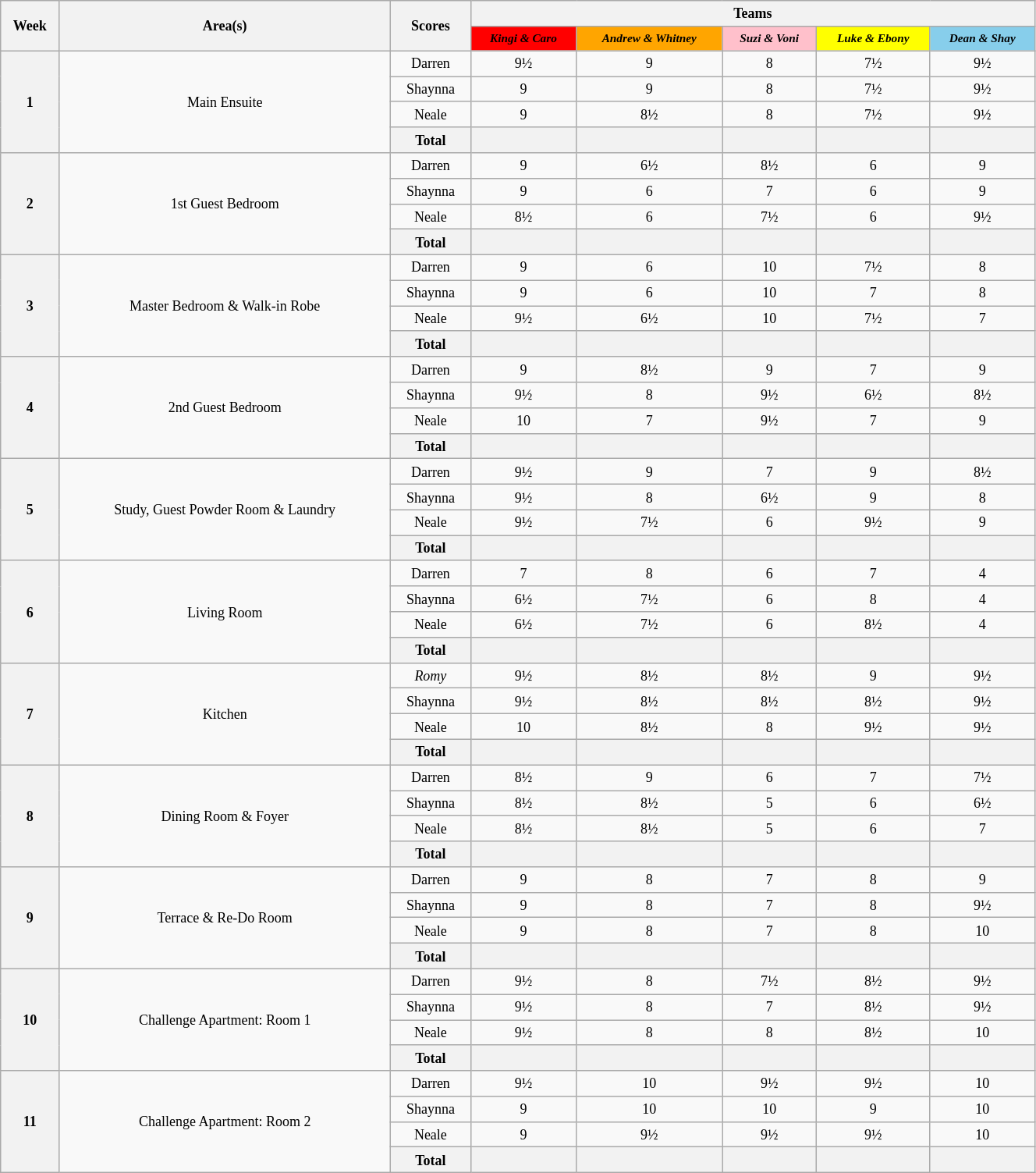<table class="wikitable" style="text-align: center; font-size: 9pt; line-height:16px; width:70%">
<tr>
<th scope="col" rowspan="2">Week</th>
<th scope="col" rowspan="2">Area(s)</th>
<th scope="col" rowspan="2">Scores</th>
<th scope="col" colspan="5">Teams</th>
</tr>
<tr>
<th style="background-color:red; font-size:85%;"><em>Kingi & Caro</em></th>
<th style="background-color:orange; font-size:85%;"><em>Andrew & Whitney</em></th>
<th style="background-color:pink; font-size:85%;"><em>Suzi & Voni</em></th>
<th style="background-color:yellow; font-size:85%;"><em>Luke & Ebony</em></th>
<th style="background-color:skyblue; font-size:85%;"><em>Dean & Shay</em></th>
</tr>
<tr>
<th rowspan="4">1</th>
<td rowspan="4">Main Ensuite</td>
<td>Darren</td>
<td>9½</td>
<td>9</td>
<td>8</td>
<td>7½</td>
<td>9½</td>
</tr>
<tr>
<td>Shaynna</td>
<td>9</td>
<td>9</td>
<td>8</td>
<td>7½</td>
<td>9½</td>
</tr>
<tr>
<td>Neale</td>
<td>9</td>
<td>8½</td>
<td>8</td>
<td>7½</td>
<td>9½</td>
</tr>
<tr>
<th>Total</th>
<th></th>
<th></th>
<th></th>
<th></th>
<th></th>
</tr>
<tr>
<th rowspan="4">2</th>
<td rowspan="4">1st Guest Bedroom </td>
<td>Darren</td>
<td>9</td>
<td>6½</td>
<td>8½</td>
<td>6</td>
<td>9</td>
</tr>
<tr>
<td>Shaynna</td>
<td>9</td>
<td>6</td>
<td>7</td>
<td>6</td>
<td>9</td>
</tr>
<tr>
<td>Neale</td>
<td>8½</td>
<td>6</td>
<td>7½</td>
<td>6</td>
<td>9½</td>
</tr>
<tr>
<th>Total</th>
<th></th>
<th></th>
<th></th>
<th></th>
<th></th>
</tr>
<tr>
<th rowspan="4">3</th>
<td rowspan="4">Master Bedroom & Walk-in Robe</td>
<td>Darren</td>
<td>9</td>
<td>6</td>
<td>10</td>
<td>7½</td>
<td>8</td>
</tr>
<tr>
<td>Shaynna</td>
<td>9</td>
<td>6</td>
<td>10</td>
<td>7</td>
<td>8</td>
</tr>
<tr>
<td>Neale</td>
<td>9½</td>
<td>6½</td>
<td>10</td>
<td>7½</td>
<td>7</td>
</tr>
<tr>
<th>Total</th>
<th></th>
<th></th>
<th></th>
<th></th>
<th></th>
</tr>
<tr>
<th rowspan="4">4</th>
<td rowspan="4">2nd Guest Bedroom </td>
<td>Darren</td>
<td>9</td>
<td>8½</td>
<td>9</td>
<td>7</td>
<td>9</td>
</tr>
<tr>
<td>Shaynna</td>
<td>9½</td>
<td>8</td>
<td>9½</td>
<td>6½</td>
<td>8½</td>
</tr>
<tr>
<td>Neale</td>
<td>10</td>
<td>7</td>
<td>9½</td>
<td>7</td>
<td>9</td>
</tr>
<tr>
<th>Total</th>
<th></th>
<th></th>
<th></th>
<th></th>
<th></th>
</tr>
<tr>
<th rowspan="4">5</th>
<td rowspan="4">Study, Guest Powder Room & Laundry</td>
<td>Darren</td>
<td>9½</td>
<td>9</td>
<td>7</td>
<td>9</td>
<td>8½</td>
</tr>
<tr>
<td>Shaynna</td>
<td>9½</td>
<td>8</td>
<td>6½</td>
<td>9</td>
<td>8</td>
</tr>
<tr>
<td>Neale</td>
<td>9½</td>
<td>7½</td>
<td>6</td>
<td>9½</td>
<td>9</td>
</tr>
<tr>
<th>Total</th>
<th></th>
<th></th>
<th></th>
<th></th>
<th></th>
</tr>
<tr>
<th rowspan="4">6</th>
<td rowspan="4">Living Room</td>
<td>Darren</td>
<td>7</td>
<td>8</td>
<td>6</td>
<td>7</td>
<td>4</td>
</tr>
<tr>
<td>Shaynna</td>
<td>6½</td>
<td>7½</td>
<td>6</td>
<td>8</td>
<td>4</td>
</tr>
<tr>
<td>Neale</td>
<td>6½</td>
<td>7½</td>
<td>6</td>
<td>8½</td>
<td>4</td>
</tr>
<tr>
<th>Total</th>
<th></th>
<th></th>
<th></th>
<th></th>
<th></th>
</tr>
<tr>
<th rowspan="4">7</th>
<td rowspan="4">Kitchen</td>
<td><em>Romy</em></td>
<td>9½</td>
<td>8½</td>
<td>8½</td>
<td>9</td>
<td>9½</td>
</tr>
<tr>
<td>Shaynna</td>
<td>9½</td>
<td>8½</td>
<td>8½</td>
<td>8½</td>
<td>9½</td>
</tr>
<tr>
<td>Neale</td>
<td>10</td>
<td>8½</td>
<td>8</td>
<td>9½</td>
<td>9½</td>
</tr>
<tr>
<th>Total</th>
<th></th>
<th></th>
<th></th>
<th></th>
<th></th>
</tr>
<tr>
<th rowspan="4">8</th>
<td rowspan="4">Dining Room & Foyer</td>
<td>Darren</td>
<td>8½</td>
<td>9</td>
<td>6</td>
<td>7</td>
<td>7½</td>
</tr>
<tr>
<td>Shaynna</td>
<td>8½</td>
<td>8½</td>
<td>5</td>
<td>6</td>
<td>6½</td>
</tr>
<tr>
<td>Neale</td>
<td>8½</td>
<td>8½</td>
<td>5</td>
<td>6</td>
<td>7</td>
</tr>
<tr>
<th>Total</th>
<th></th>
<th></th>
<th></th>
<th></th>
<th></th>
</tr>
<tr>
<th rowspan="4">9</th>
<td rowspan="4">Terrace & Re-Do Room</td>
<td>Darren</td>
<td>9</td>
<td>8</td>
<td>7</td>
<td>8</td>
<td>9</td>
</tr>
<tr>
<td>Shaynna</td>
<td>9</td>
<td>8</td>
<td>7</td>
<td>8</td>
<td>9½</td>
</tr>
<tr>
<td>Neale</td>
<td>9</td>
<td>8</td>
<td>7</td>
<td>8</td>
<td>10</td>
</tr>
<tr>
<th>Total</th>
<th></th>
<th></th>
<th></th>
<th></th>
<th></th>
</tr>
<tr>
<th rowspan="4">10</th>
<td rowspan="4">Challenge Apartment: Room 1</td>
<td>Darren</td>
<td>9½</td>
<td>8</td>
<td>7½</td>
<td>8½</td>
<td>9½</td>
</tr>
<tr>
<td>Shaynna</td>
<td>9½</td>
<td>8</td>
<td>7</td>
<td>8½</td>
<td>9½</td>
</tr>
<tr>
<td>Neale</td>
<td>9½</td>
<td>8</td>
<td>8</td>
<td>8½</td>
<td>10</td>
</tr>
<tr>
<th>Total</th>
<th></th>
<th></th>
<th></th>
<th></th>
<th></th>
</tr>
<tr>
<th rowspan="4">11</th>
<td rowspan="4">Challenge Apartment: Room 2</td>
<td>Darren</td>
<td>9½</td>
<td>10</td>
<td>9½</td>
<td>9½</td>
<td>10</td>
</tr>
<tr>
<td>Shaynna</td>
<td>9</td>
<td>10</td>
<td>10</td>
<td>9</td>
<td>10</td>
</tr>
<tr>
<td>Neale</td>
<td>9</td>
<td>9½</td>
<td>9½</td>
<td>9½</td>
<td>10</td>
</tr>
<tr>
<th>Total</th>
<th></th>
<th></th>
<th></th>
<th></th>
<th></th>
</tr>
</table>
